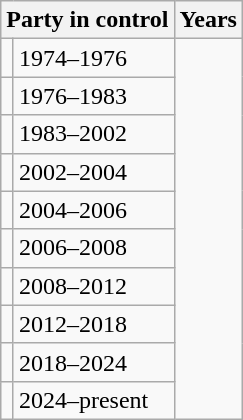<table class="wikitable">
<tr>
<th colspan=2>Party in control</th>
<th>Years</th>
</tr>
<tr>
<td></td>
<td>1974–1976</td>
</tr>
<tr>
<td></td>
<td>1976–1983</td>
</tr>
<tr>
<td></td>
<td>1983–2002</td>
</tr>
<tr>
<td></td>
<td>2002–2004</td>
</tr>
<tr>
<td></td>
<td>2004–2006</td>
</tr>
<tr>
<td></td>
<td>2006–2008</td>
</tr>
<tr>
<td></td>
<td>2008–2012</td>
</tr>
<tr>
<td></td>
<td>2012–2018</td>
</tr>
<tr>
<td></td>
<td>2018–2024</td>
</tr>
<tr>
<td></td>
<td>2024–present</td>
</tr>
</table>
